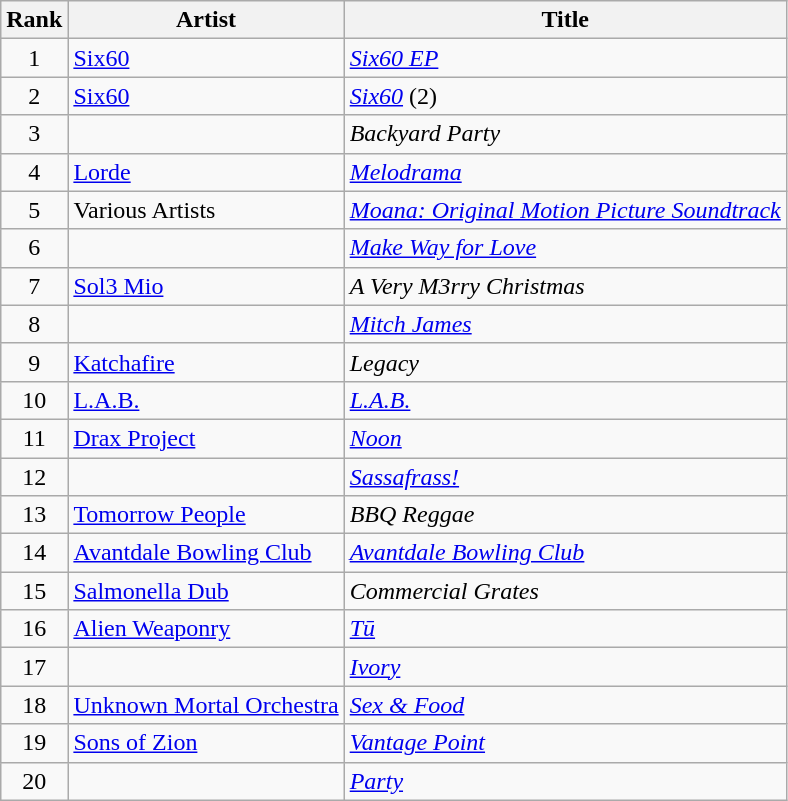<table class="wikitable sortable">
<tr>
<th>Rank</th>
<th>Artist</th>
<th>Title</th>
</tr>
<tr>
<td align="center">1</td>
<td><a href='#'>Six60</a></td>
<td><em><a href='#'>Six60 EP</a></em></td>
</tr>
<tr>
<td align="center">2</td>
<td><a href='#'>Six60</a></td>
<td><em><a href='#'>Six60</a></em> (2)</td>
</tr>
<tr>
<td align="center">3</td>
<td></td>
<td><em>Backyard Party</em></td>
</tr>
<tr>
<td align="center">4</td>
<td><a href='#'>Lorde</a></td>
<td><em><a href='#'>Melodrama</a></em></td>
</tr>
<tr>
<td align="center">5</td>
<td>Various Artists</td>
<td><em><a href='#'>Moana: Original Motion Picture Soundtrack</a></em></td>
</tr>
<tr>
<td align="center">6</td>
<td></td>
<td><em><a href='#'>Make Way for Love</a></em></td>
</tr>
<tr>
<td align="center">7</td>
<td><a href='#'>Sol3 Mio</a></td>
<td><em>A Very M3rry Christmas</em></td>
</tr>
<tr>
<td align="center">8</td>
<td></td>
<td><em><a href='#'>Mitch James</a></em></td>
</tr>
<tr>
<td align="center">9</td>
<td><a href='#'>Katchafire</a></td>
<td><em>Legacy</em></td>
</tr>
<tr>
<td align="center">10</td>
<td><a href='#'>L.A.B.</a></td>
<td><em><a href='#'>L.A.B.</a></em></td>
</tr>
<tr>
<td align="center">11</td>
<td><a href='#'>Drax Project</a></td>
<td><em><a href='#'>Noon</a></em></td>
</tr>
<tr>
<td align="center">12</td>
<td></td>
<td><em><a href='#'>Sassafrass!</a></em></td>
</tr>
<tr>
<td align="center">13</td>
<td><a href='#'>Tomorrow People</a></td>
<td><em>BBQ Reggae</em></td>
</tr>
<tr>
<td align="center">14</td>
<td><a href='#'>Avantdale Bowling Club</a></td>
<td><em><a href='#'>Avantdale Bowling Club</a></em></td>
</tr>
<tr>
<td align="center">15</td>
<td><a href='#'>Salmonella Dub</a></td>
<td><em>Commercial Grates</em></td>
</tr>
<tr>
<td align="center">16</td>
<td><a href='#'>Alien Weaponry</a></td>
<td><em><a href='#'>Tū</a></em></td>
</tr>
<tr>
<td align="center">17</td>
<td></td>
<td><em><a href='#'>Ivory</a></em></td>
</tr>
<tr>
<td align="center">18</td>
<td><a href='#'>Unknown Mortal Orchestra</a></td>
<td><em><a href='#'>Sex & Food</a></em></td>
</tr>
<tr>
<td align="center">19</td>
<td><a href='#'>Sons of Zion</a></td>
<td><em><a href='#'>Vantage Point</a></em></td>
</tr>
<tr>
<td align="center">20</td>
<td></td>
<td><em><a href='#'>Party</a></em></td>
</tr>
</table>
